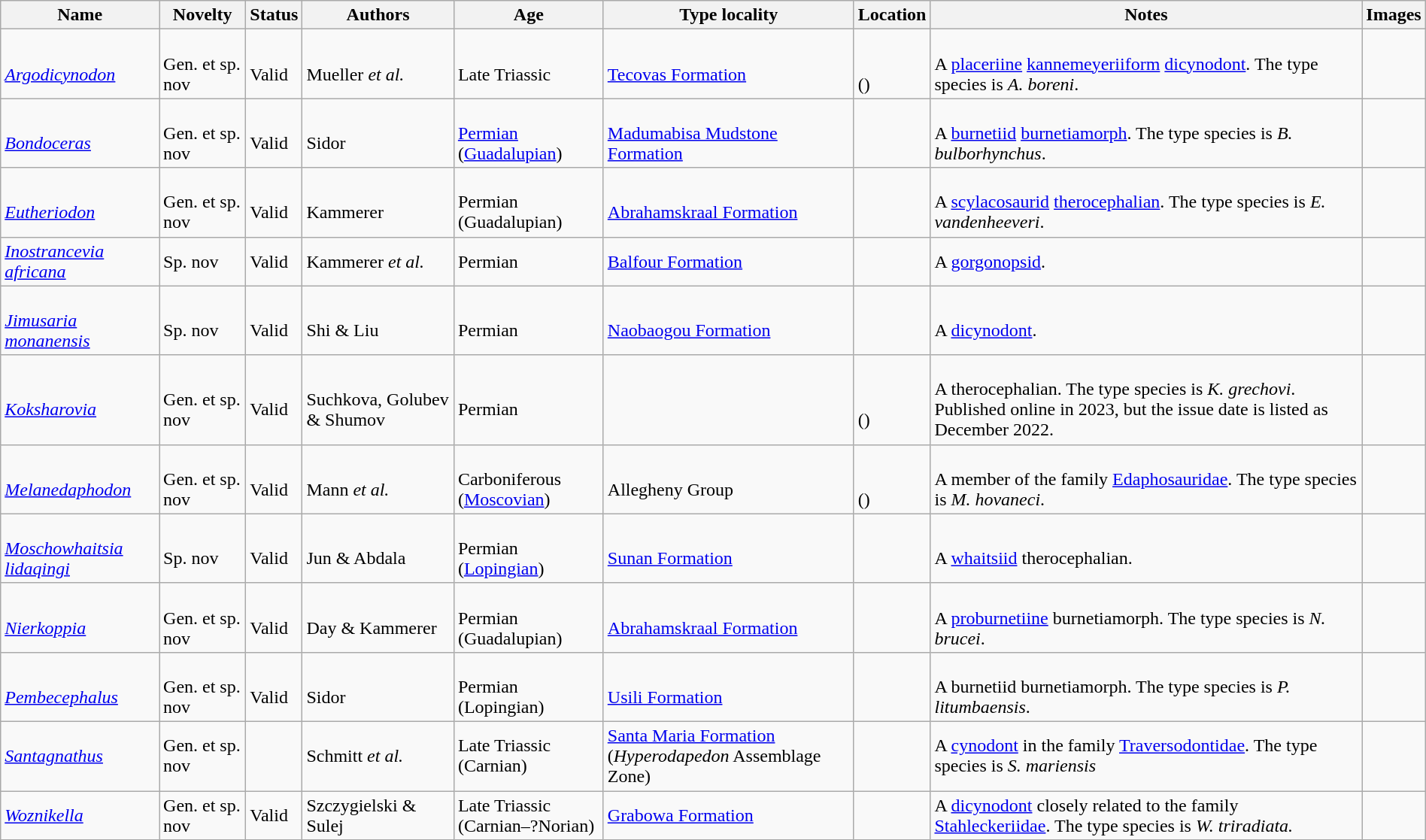<table class="wikitable sortable" align="center" width="100%">
<tr>
<th>Name</th>
<th>Novelty</th>
<th>Status</th>
<th>Authors</th>
<th>Age</th>
<th>Type locality</th>
<th>Location</th>
<th>Notes</th>
<th>Images</th>
</tr>
<tr>
<td><br><em><a href='#'>Argodicynodon</a></em></td>
<td><br>Gen. et sp. nov</td>
<td><br>Valid</td>
<td><br>Mueller <em>et al.</em></td>
<td><br>Late Triassic</td>
<td><br><a href='#'>Tecovas Formation</a></td>
<td><br><br>()</td>
<td><br>A <a href='#'>placeriine</a> <a href='#'>kannemeyeriiform</a> <a href='#'>dicynodont</a>. The type species is <em>A. boreni</em>.</td>
<td></td>
</tr>
<tr>
<td><br><em><a href='#'>Bondoceras</a></em></td>
<td><br>Gen. et sp. nov</td>
<td><br>Valid</td>
<td><br>Sidor</td>
<td><br><a href='#'>Permian</a> (<a href='#'>Guadalupian</a>)</td>
<td><br><a href='#'>Madumabisa Mudstone Formation </a></td>
<td><br></td>
<td><br>A <a href='#'>burnetiid</a> <a href='#'>burnetiamorph</a>. The type species is <em>B. bulborhynchus</em>.</td>
<td></td>
</tr>
<tr>
<td><br><em><a href='#'>Eutheriodon</a></em></td>
<td><br>Gen. et sp. nov</td>
<td><br>Valid</td>
<td><br>Kammerer</td>
<td><br>Permian (Guadalupian)</td>
<td><br><a href='#'>Abrahamskraal Formation</a></td>
<td><br></td>
<td><br>A <a href='#'>scylacosaurid</a> <a href='#'>therocephalian</a>. The type species is <em>E. vandenheeveri</em>.</td>
<td></td>
</tr>
<tr>
<td><a href='#'><em>Inostrancevia africana</em></a></td>
<td>Sp. nov</td>
<td>Valid</td>
<td>Kammerer <em>et al.</em></td>
<td>Permian</td>
<td><a href='#'>Balfour Formation</a></td>
<td></td>
<td>A <a href='#'>gorgonopsid</a>.</td>
<td></td>
</tr>
<tr>
<td><br><em><a href='#'>Jimusaria monanensis</a></em></td>
<td><br>Sp. nov</td>
<td><br>Valid</td>
<td><br>Shi & Liu</td>
<td><br>Permian</td>
<td><br><a href='#'>Naobaogou Formation</a></td>
<td><br></td>
<td><br>A <a href='#'>dicynodont</a>.</td>
<td></td>
</tr>
<tr>
<td><br><em><a href='#'>Koksharovia</a></em></td>
<td><br>Gen. et sp. nov</td>
<td><br>Valid</td>
<td><br>Suchkova, Golubev & Shumov</td>
<td><br>Permian</td>
<td></td>
<td><br><br>()</td>
<td><br>A therocephalian. The type species is <em>K. grechovi</em>. Published online in 2023, but the issue date is listed as December 2022.</td>
<td></td>
</tr>
<tr>
<td><br><em><a href='#'>Melanedaphodon</a></em></td>
<td><br>Gen. et sp. nov</td>
<td><br>Valid</td>
<td><br>Mann <em>et al.</em></td>
<td><br>Carboniferous (<a href='#'>Moscovian</a>)</td>
<td><br>Allegheny Group</td>
<td><br><br>()</td>
<td><br>A member of the family <a href='#'>Edaphosauridae</a>. The type species is <em>M. hovaneci</em>.</td>
<td></td>
</tr>
<tr>
<td><br><a href='#'><em>Moschowhaitsia lidaqingi</em></a></td>
<td><br>Sp. nov</td>
<td><br>Valid</td>
<td><br>Jun & Abdala</td>
<td><br>Permian (<a href='#'>Lopingian</a>)</td>
<td><br><a href='#'>Sunan Formation</a></td>
<td><br></td>
<td><br>A <a href='#'>whaitsiid</a> therocephalian.</td>
<td></td>
</tr>
<tr>
<td><br><em><a href='#'>Nierkoppia</a></em></td>
<td><br>Gen. et sp. nov</td>
<td><br>Valid</td>
<td><br>Day & Kammerer</td>
<td><br>Permian (Guadalupian)</td>
<td><br><a href='#'>Abrahamskraal Formation</a></td>
<td><br></td>
<td><br>A <a href='#'>proburnetiine</a> burnetiamorph. The type species is <em>N. brucei</em>.</td>
<td></td>
</tr>
<tr>
<td><br><em><a href='#'>Pembecephalus</a></em></td>
<td><br>Gen. et sp. nov</td>
<td><br>Valid</td>
<td><br>Sidor</td>
<td><br>Permian (Lopingian)</td>
<td><br><a href='#'>Usili Formation</a></td>
<td><br></td>
<td><br>A burnetiid burnetiamorph. The type species is <em>P. litumbaensis</em>.</td>
<td></td>
</tr>
<tr>
<td><em><a href='#'>Santagnathus</a></em></td>
<td>Gen. et sp. nov</td>
<td></td>
<td>Schmitt <em>et al.</em></td>
<td>Late Triassic (Carnian)</td>
<td><a href='#'>Santa Maria Formation</a> (<em>Hyperodapedon</em> Assemblage Zone)</td>
<td></td>
<td>A <a href='#'>cynodont</a> in the family <a href='#'>Traversodontidae</a>. The type species is <em>S. mariensis</em></td>
<td></td>
</tr>
<tr>
<td><em><a href='#'>Woznikella</a></em></td>
<td>Gen. et sp. nov</td>
<td>Valid</td>
<td>Szczygielski & Sulej</td>
<td>Late Triassic<br>(Carnian–?Norian)</td>
<td><a href='#'>Grabowa Formation</a></td>
<td><br></td>
<td>A <a href='#'>dicynodont</a> closely related to the family <a href='#'>Stahleckeriidae</a>. The type species is <em>W. triradiata.</em></td>
<td></td>
</tr>
</table>
